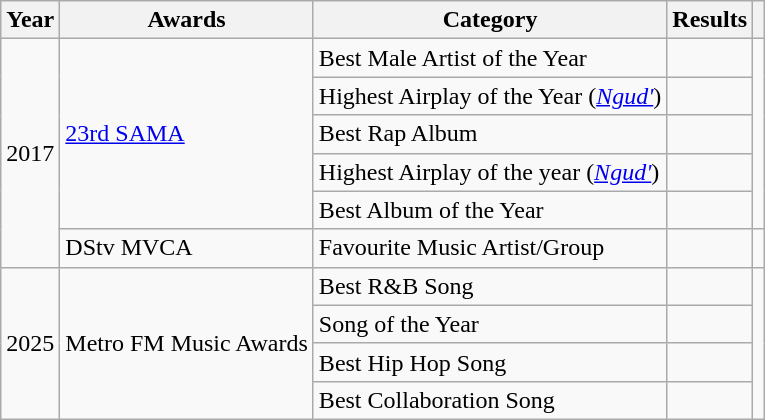<table class="wikitable">
<tr>
<th>Year</th>
<th>Awards</th>
<th>Category</th>
<th>Results</th>
<th></th>
</tr>
<tr>
<td rowspan="6">2017</td>
<td rowspan="5"><a href='#'>23rd SAMA</a></td>
<td>Best Male Artist of the Year</td>
<td></td>
<td rowspan="5"></td>
</tr>
<tr>
<td>Highest Airplay of the Year (<em><a href='#'>Ngud'</a></em>)</td>
<td></td>
</tr>
<tr>
<td>Best Rap Album</td>
<td></td>
</tr>
<tr>
<td>Highest Airplay of the year (<em><a href='#'>Ngud'</a></em>)</td>
<td></td>
</tr>
<tr>
<td>Best Album of the Year</td>
<td></td>
</tr>
<tr>
<td>DStv MVCA</td>
<td>Favourite Music Artist/Group</td>
<td></td>
<td></td>
</tr>
<tr>
<td rowspan=4>2025</td>
<td rowspan=4>Metro FM Music Awards</td>
<td>Best R&B Song</td>
<td></td>
<td rowspan=4></td>
</tr>
<tr>
<td>Song of the Year</td>
<td></td>
</tr>
<tr>
<td>Best Hip Hop Song</td>
<td></td>
</tr>
<tr>
<td>Best Collaboration Song</td>
<td></td>
</tr>
</table>
